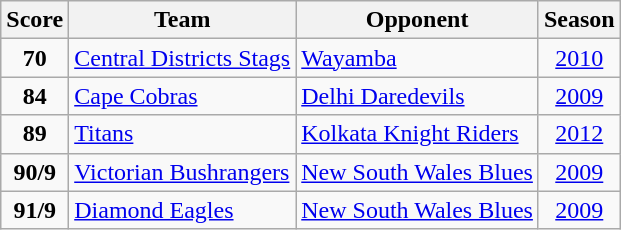<table class="wikitable sortable" style="text-align:center">
<tr>
<th>Score</th>
<th>Team</th>
<th>Opponent</th>
<th>Season</th>
</tr>
<tr>
<td><strong>70</strong></td>
<td style="text-align:left"><a href='#'>Central Districts Stags</a></td>
<td style="text-align:left"><a href='#'>Wayamba</a></td>
<td><a href='#'>2010</a></td>
</tr>
<tr>
<td><strong>84</strong></td>
<td style="text-align:left"><a href='#'>Cape Cobras</a></td>
<td style="text-align:left"><a href='#'>Delhi Daredevils</a></td>
<td><a href='#'>2009</a></td>
</tr>
<tr>
<td><strong>89</strong></td>
<td style="text-align:left"><a href='#'>Titans</a></td>
<td style="text-align:left"><a href='#'>Kolkata Knight Riders</a></td>
<td><a href='#'>2012</a></td>
</tr>
<tr>
<td><strong>90/9</strong></td>
<td style="text-align:left"><a href='#'>Victorian Bushrangers</a></td>
<td style="text-align:left"><a href='#'>New South Wales Blues</a></td>
<td><a href='#'>2009</a></td>
</tr>
<tr>
<td><strong>91/9</strong></td>
<td style="text-align:left"><a href='#'>Diamond Eagles</a></td>
<td style="text-align:left"><a href='#'>New South Wales Blues</a></td>
<td><a href='#'>2009</a></td>
</tr>
</table>
